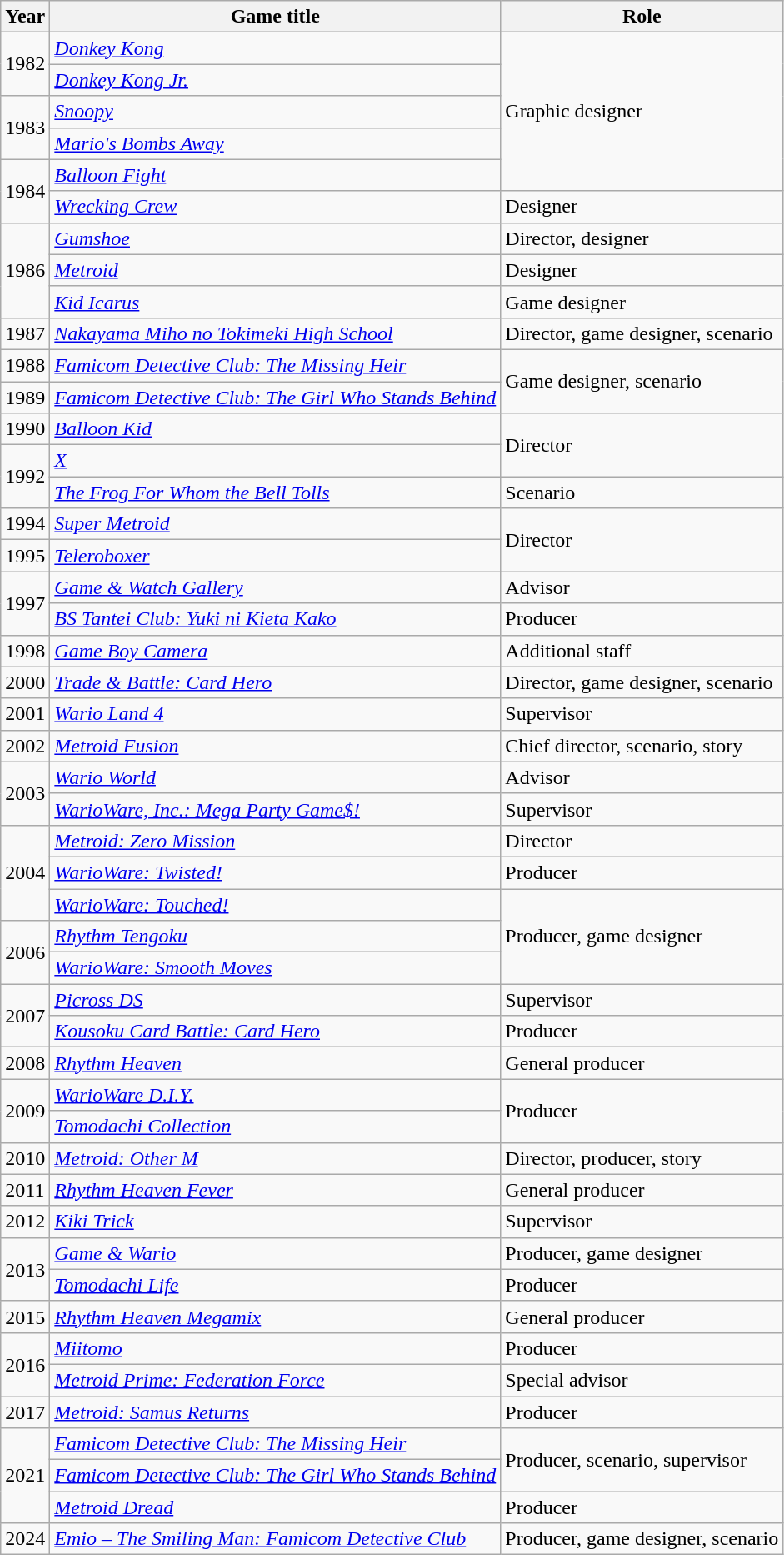<table class="wikitable plainrowheaders sortable">
<tr>
<th scope="col">Year</th>
<th scope="col">Game title</th>
<th scope="col">Role</th>
</tr>
<tr>
<td scope="row" rowspan="2">1982</td>
<td><em><a href='#'>Donkey Kong</a></em></td>
<td rowspan="5">Graphic designer</td>
</tr>
<tr>
<td><em><a href='#'>Donkey Kong Jr.</a></em></td>
</tr>
<tr>
<td scope="row" rowspan="2">1983</td>
<td><em><a href='#'>Snoopy</a></em></td>
</tr>
<tr>
<td><em><a href='#'>Mario's Bombs Away</a></em></td>
</tr>
<tr>
<td scope="row" rowspan="2">1984</td>
<td><em><a href='#'>Balloon Fight</a></em></td>
</tr>
<tr>
<td><em><a href='#'>Wrecking Crew</a></em></td>
<td>Designer</td>
</tr>
<tr>
<td scope="row" rowspan="3">1986</td>
<td><em><a href='#'>Gumshoe</a></em></td>
<td>Director, designer</td>
</tr>
<tr>
<td><em><a href='#'>Metroid</a></em></td>
<td>Designer</td>
</tr>
<tr>
<td><em><a href='#'>Kid Icarus</a></em></td>
<td>Game designer</td>
</tr>
<tr>
<td scope="row">1987</td>
<td><em><a href='#'>Nakayama Miho no Tokimeki High School</a></em></td>
<td>Director, game designer, scenario</td>
</tr>
<tr>
<td scope="row">1988</td>
<td><em><a href='#'>Famicom Detective Club: The Missing Heir</a></em></td>
<td rowspan="2">Game designer, scenario</td>
</tr>
<tr>
<td scope="row">1989</td>
<td><em><a href='#'>Famicom Detective Club: The Girl Who Stands Behind</a></em></td>
</tr>
<tr>
<td scope="row">1990</td>
<td><em><a href='#'>Balloon Kid</a></em></td>
<td rowspan="2">Director</td>
</tr>
<tr>
<td scope="row" rowspan="2">1992</td>
<td><em><a href='#'>X</a></em></td>
</tr>
<tr>
<td><em><a href='#'>The Frog For Whom the Bell Tolls</a></em></td>
<td>Scenario</td>
</tr>
<tr>
<td scope="row">1994</td>
<td><em><a href='#'>Super Metroid</a></em></td>
<td rowspan="2">Director</td>
</tr>
<tr>
<td scope="row">1995</td>
<td><em><a href='#'>Teleroboxer</a></em></td>
</tr>
<tr>
<td rowspan="2">1997</td>
<td><em><a href='#'>Game & Watch Gallery</a></em></td>
<td>Advisor</td>
</tr>
<tr>
<td><em><a href='#'>BS Tantei Club: Yuki ni Kieta Kako</a></em></td>
<td>Producer</td>
</tr>
<tr>
<td scope="row">1998</td>
<td><em><a href='#'>Game Boy Camera</a></em></td>
<td>Additional staff</td>
</tr>
<tr>
<td scope="row">2000</td>
<td><em><a href='#'>Trade & Battle: Card Hero</a></em></td>
<td>Director, game designer, scenario</td>
</tr>
<tr>
<td scope="row">2001</td>
<td><em><a href='#'>Wario Land 4</a></em></td>
<td>Supervisor</td>
</tr>
<tr>
<td scope="row">2002</td>
<td><em><a href='#'>Metroid Fusion</a></em></td>
<td>Chief director, scenario, story</td>
</tr>
<tr>
<td scope="row" rowspan="2">2003</td>
<td><em><a href='#'>Wario World</a></em></td>
<td>Advisor</td>
</tr>
<tr>
<td><em><a href='#'>WarioWare, Inc.: Mega Party Game$!</a></em></td>
<td>Supervisor</td>
</tr>
<tr>
<td scope="row" rowspan="3">2004</td>
<td><em><a href='#'>Metroid: Zero Mission</a></em></td>
<td>Director</td>
</tr>
<tr>
<td><em><a href='#'>WarioWare: Twisted!</a></em></td>
<td>Producer</td>
</tr>
<tr>
<td><em><a href='#'>WarioWare: Touched!</a></em></td>
<td rowspan="3">Producer, game designer</td>
</tr>
<tr>
<td scope="row" rowspan="2">2006</td>
<td><em><a href='#'>Rhythm Tengoku</a></em></td>
</tr>
<tr>
<td><em><a href='#'>WarioWare: Smooth Moves</a></em></td>
</tr>
<tr>
<td scope="row" rowspan="2">2007</td>
<td><em><a href='#'>Picross DS</a></em></td>
<td>Supervisor</td>
</tr>
<tr>
<td><em><a href='#'>Kousoku Card Battle: Card Hero</a></em></td>
<td>Producer</td>
</tr>
<tr>
<td scope="row">2008</td>
<td><em><a href='#'>Rhythm Heaven</a></em></td>
<td>General producer</td>
</tr>
<tr>
<td scope="row" rowspan="2">2009</td>
<td><em><a href='#'>WarioWare D.I.Y.</a></em></td>
<td rowspan="2">Producer</td>
</tr>
<tr>
<td><em><a href='#'>Tomodachi Collection</a></em></td>
</tr>
<tr>
<td scope="row">2010</td>
<td><em><a href='#'>Metroid: Other M</a></em></td>
<td>Director, producer, story</td>
</tr>
<tr>
<td scope="row">2011</td>
<td><em><a href='#'>Rhythm Heaven Fever</a></em></td>
<td>General producer</td>
</tr>
<tr>
<td scope="row">2012</td>
<td><em><a href='#'>Kiki Trick</a></em></td>
<td>Supervisor</td>
</tr>
<tr>
<td scope="row" rowspan="2">2013</td>
<td><em><a href='#'>Game & Wario</a></em></td>
<td>Producer, game designer</td>
</tr>
<tr>
<td><em><a href='#'>Tomodachi Life</a></em></td>
<td>Producer</td>
</tr>
<tr>
<td scope="row">2015</td>
<td><em><a href='#'>Rhythm Heaven Megamix</a></em></td>
<td>General producer</td>
</tr>
<tr>
<td scope="row" rowspan="2">2016</td>
<td><em><a href='#'>Miitomo</a></em></td>
<td>Producer</td>
</tr>
<tr>
<td><em><a href='#'>Metroid Prime: Federation Force</a></em></td>
<td>Special advisor</td>
</tr>
<tr>
<td scope="row">2017</td>
<td><em><a href='#'>Metroid: Samus Returns</a></em></td>
<td>Producer</td>
</tr>
<tr>
<td scope="row" rowspan="3">2021</td>
<td><em><a href='#'>Famicom Detective Club: The Missing Heir</a></em></td>
<td rowspan="2">Producer, scenario, supervisor</td>
</tr>
<tr>
<td><em><a href='#'>Famicom Detective Club: The Girl Who Stands Behind</a></em></td>
</tr>
<tr>
<td><em><a href='#'>Metroid Dread</a></em></td>
<td>Producer</td>
</tr>
<tr>
<td scope="row">2024</td>
<td><em><a href='#'>Emio – The Smiling Man: Famicom Detective Club</a></em></td>
<td>Producer, game designer, scenario</td>
</tr>
</table>
